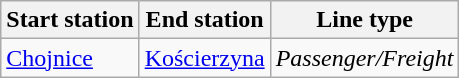<table class="wikitable">
<tr>
<th>Start station</th>
<th>End station</th>
<th>Line type</th>
</tr>
<tr>
<td><a href='#'>Chojnice</a></td>
<td><a href='#'>Kościerzyna</a></td>
<td><em>Passenger/Freight</em></td>
</tr>
</table>
